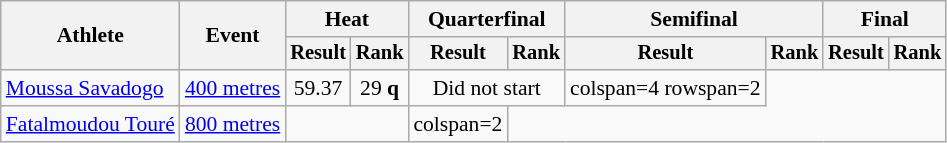<table class=wikitable style=font-size:90%>
<tr>
<th rowspan=2>Athlete</th>
<th rowspan=2>Event</th>
<th colspan=2>Heat</th>
<th colspan=2>Quarterfinal</th>
<th colspan=2>Semifinal</th>
<th colspan=2>Final</th>
</tr>
<tr style=font-size:95%>
<th>Result</th>
<th>Rank</th>
<th>Result</th>
<th>Rank</th>
<th>Result</th>
<th>Rank</th>
<th>Result</th>
<th>Rank</th>
</tr>
<tr align=center>
<td align=left><a href='#'>Moussa Savadogo</a></td>
<td align=left><a href='#'>400 metres</a></td>
<td>59.37</td>
<td>29 <strong>q</strong></td>
<td colspan=2>Did not start</td>
<td>colspan=4 rowspan=2 </td>
</tr>
<tr align=center>
<td align=left><a href='#'>Fatalmoudou Touré</a></td>
<td align=left><a href='#'>800 metres</a></td>
<td colspan=2></td>
<td>colspan=2 </td>
</tr>
</table>
